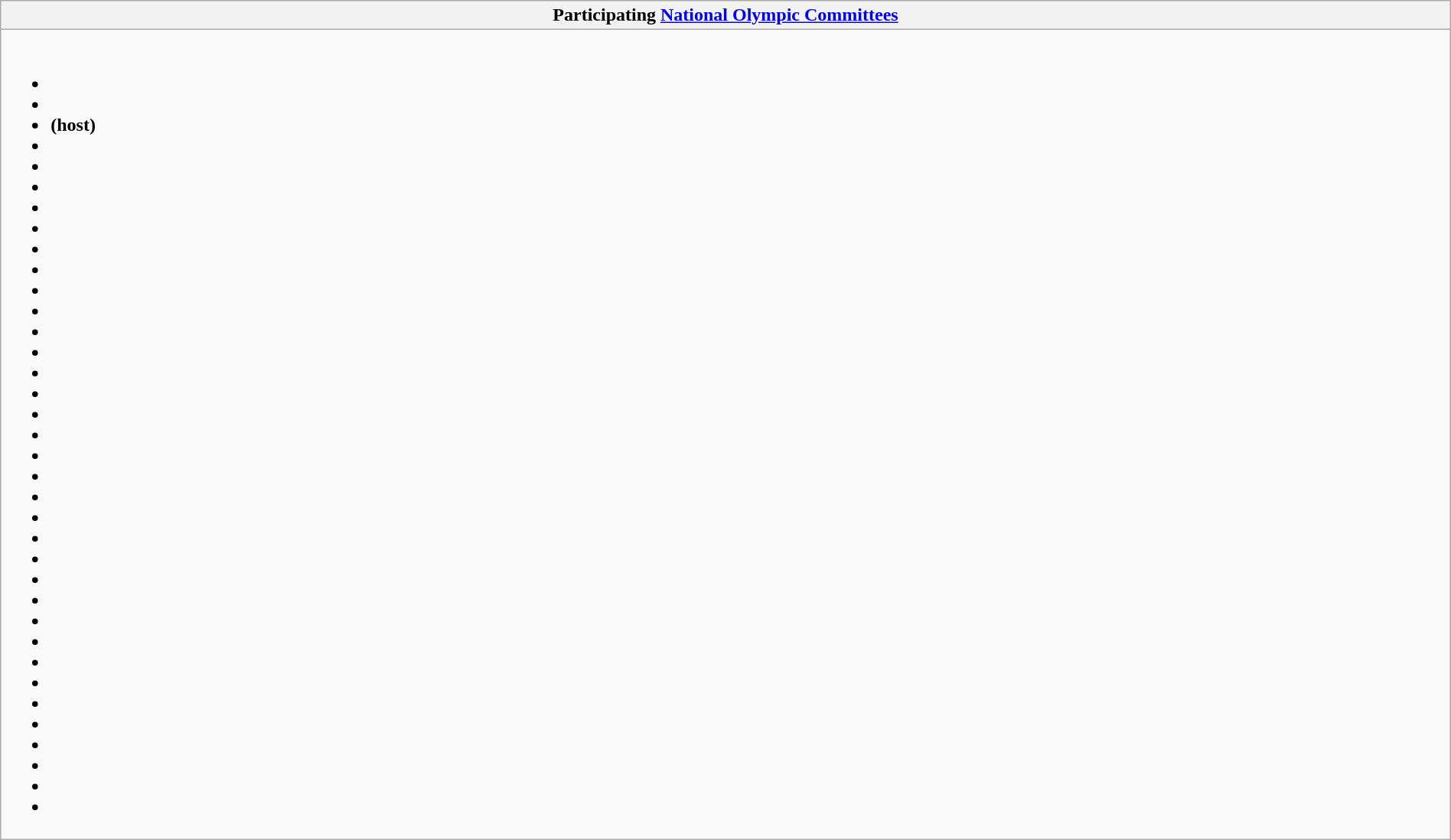<table class="wikitable collapsible" style="width:100%;">
<tr>
<th>Participating <a href='#'>National Olympic Committees</a></th>
</tr>
<tr>
<td><br><ul><li></li><li></li><li> <strong>(host)</strong></li><li></li><li></li><li></li><li></li><li></li><li></li><li></li><li></li><li></li><li></li><li></li><li></li><li></li><li></li><li></li><li></li><li></li><li></li><li></li><li></li><li></li><li></li><li></li><li></li><li></li><li></li><li></li><li></li><li></li><li></li><li></li><li></li><li></li></ul></td>
</tr>
</table>
